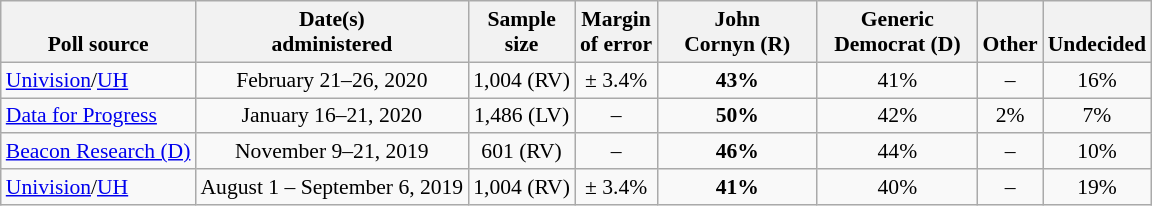<table class="wikitable" style="font-size:90%;text-align:center;">
<tr valign=bottom>
<th>Poll source</th>
<th>Date(s)<br>administered</th>
<th>Sample<br>size</th>
<th>Margin<br>of error</th>
<th style="width:100px;">John<br>Cornyn (R)</th>
<th style="width:100px;">Generic<br>Democrat (D)</th>
<th>Other</th>
<th>Undecided</th>
</tr>
<tr>
<td style="text-align:left;"><a href='#'>Univision</a>/<a href='#'>UH</a></td>
<td>February 21–26, 2020</td>
<td>1,004 (RV)</td>
<td>± 3.4%</td>
<td><strong>43%</strong></td>
<td>41%</td>
<td>–</td>
<td>16%</td>
</tr>
<tr>
<td style="text-align:left;"><a href='#'>Data for Progress</a></td>
<td>January 16–21, 2020</td>
<td>1,486 (LV)</td>
<td>–</td>
<td><strong>50%</strong></td>
<td>42%</td>
<td>2%</td>
<td>7%</td>
</tr>
<tr>
<td style="text-align:left;"><a href='#'>Beacon Research (D)</a></td>
<td>November 9–21, 2019</td>
<td>601 (RV)</td>
<td>–</td>
<td><strong>46%</strong></td>
<td>44%</td>
<td>–</td>
<td>10%</td>
</tr>
<tr>
<td style="text-align:left;"><a href='#'>Univision</a>/<a href='#'>UH</a></td>
<td>August 1 – September 6, 2019</td>
<td>1,004 (RV)</td>
<td>± 3.4%</td>
<td><strong>41%</strong></td>
<td>40%</td>
<td>–</td>
<td>19%</td>
</tr>
</table>
